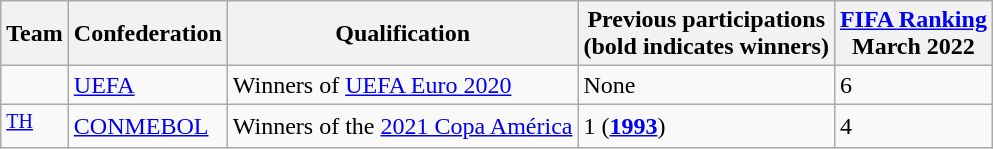<table class="wikitable">
<tr>
<th>Team</th>
<th>Confederation</th>
<th>Qualification</th>
<th>Previous participations<br>(bold indicates winners)</th>
<th><a href='#'>FIFA Ranking</a><br>March 2022</th>
</tr>
<tr>
<td></td>
<td><a href='#'>UEFA</a></td>
<td>Winners of <a href='#'>UEFA Euro 2020</a></td>
<td>None</td>
<td>6</td>
</tr>
<tr>
<td><sup><a href='#'>TH</a></sup></td>
<td><a href='#'>CONMEBOL</a></td>
<td>Winners of the <a href='#'>2021 Copa América</a></td>
<td>1 (<strong><a href='#'>1993</a></strong>)</td>
<td>4</td>
</tr>
</table>
